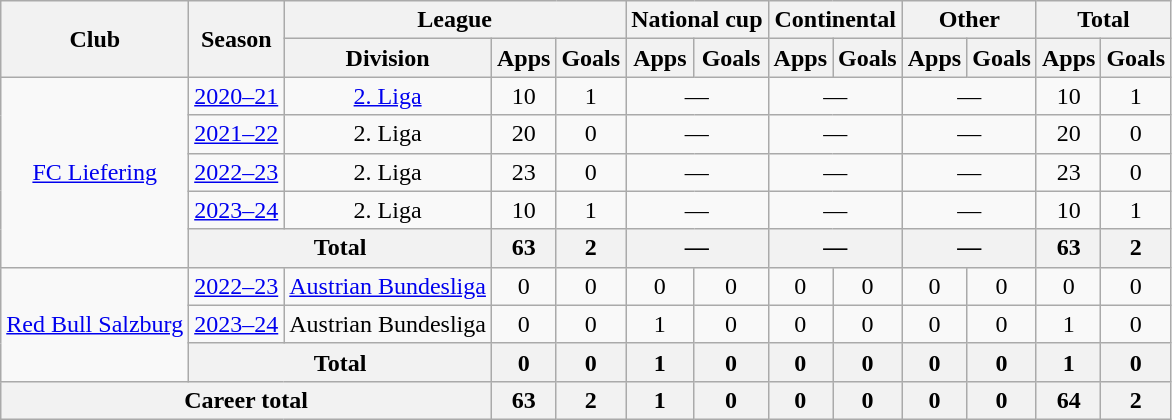<table class="wikitable" style="text-align:center">
<tr>
<th rowspan="2">Club</th>
<th rowspan="2">Season</th>
<th colspan="3">League</th>
<th colspan="2">National cup</th>
<th colspan="2">Continental</th>
<th colspan="2">Other</th>
<th colspan="2">Total</th>
</tr>
<tr>
<th>Division</th>
<th>Apps</th>
<th>Goals</th>
<th>Apps</th>
<th>Goals</th>
<th>Apps</th>
<th>Goals</th>
<th>Apps</th>
<th>Goals</th>
<th>Apps</th>
<th>Goals</th>
</tr>
<tr>
<td rowspan="5"><a href='#'>FC Liefering</a></td>
<td><a href='#'>2020–21</a></td>
<td><a href='#'>2. Liga</a></td>
<td>10</td>
<td>1</td>
<td colspan="2">—</td>
<td colspan="2">—</td>
<td colspan="2">—</td>
<td>10</td>
<td>1</td>
</tr>
<tr>
<td><a href='#'>2021–22</a></td>
<td>2. Liga</td>
<td>20</td>
<td>0</td>
<td colspan="2">—</td>
<td colspan="2">—</td>
<td colspan="2">—</td>
<td>20</td>
<td>0</td>
</tr>
<tr>
<td><a href='#'>2022–23</a></td>
<td>2. Liga</td>
<td>23</td>
<td>0</td>
<td colspan="2">—</td>
<td colspan="2">—</td>
<td colspan="2">—</td>
<td>23</td>
<td>0</td>
</tr>
<tr>
<td><a href='#'>2023–24</a></td>
<td>2. Liga</td>
<td>10</td>
<td>1</td>
<td colspan="2">—</td>
<td colspan="2">—</td>
<td colspan="2">—</td>
<td>10</td>
<td>1</td>
</tr>
<tr>
<th colspan="2">Total</th>
<th>63</th>
<th>2</th>
<th colspan="2">—</th>
<th colspan="2">—</th>
<th colspan="2">—</th>
<th>63</th>
<th>2</th>
</tr>
<tr>
<td rowspan="3"><a href='#'>Red Bull Salzburg</a></td>
<td><a href='#'>2022–23</a></td>
<td><a href='#'>Austrian Bundesliga</a></td>
<td>0</td>
<td>0</td>
<td>0</td>
<td>0</td>
<td>0</td>
<td>0</td>
<td>0</td>
<td>0</td>
<td>0</td>
<td>0</td>
</tr>
<tr>
<td><a href='#'>2023–24</a></td>
<td>Austrian Bundesliga</td>
<td>0</td>
<td>0</td>
<td>1</td>
<td>0</td>
<td>0</td>
<td>0</td>
<td>0</td>
<td>0</td>
<td>1</td>
<td>0</td>
</tr>
<tr>
<th colspan="2">Total</th>
<th>0</th>
<th>0</th>
<th>1</th>
<th>0</th>
<th>0</th>
<th>0</th>
<th>0</th>
<th>0</th>
<th>1</th>
<th>0</th>
</tr>
<tr>
<th colspan="3">Career total</th>
<th>63</th>
<th>2</th>
<th>1</th>
<th>0</th>
<th>0</th>
<th>0</th>
<th>0</th>
<th>0</th>
<th>64</th>
<th>2</th>
</tr>
</table>
